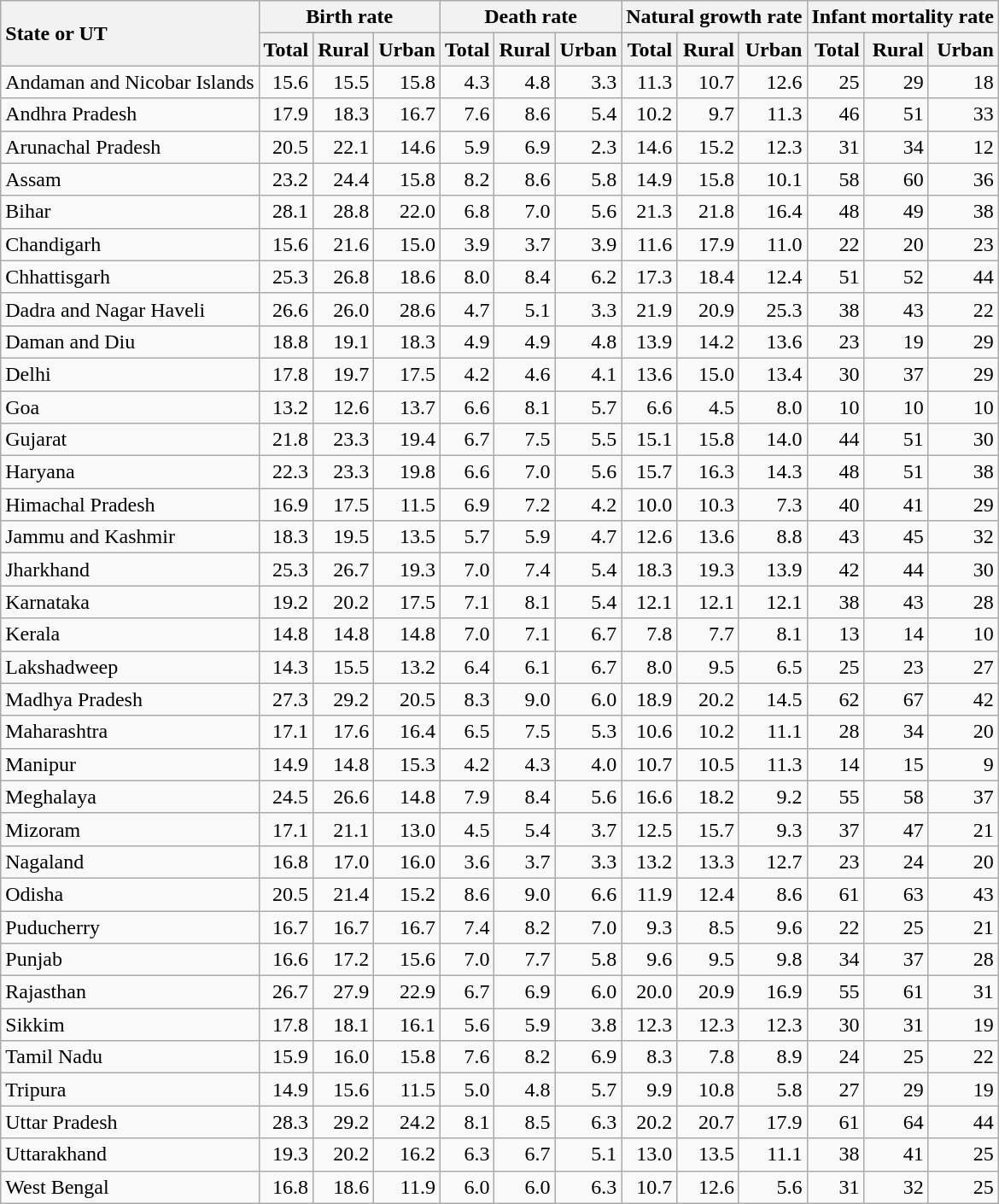<table class="wikitable sortable">
<tr>
<th scope="col" style="text-align: left;" rowspan="2">State or UT</th>
<th scope="col" colspan="3">Birth rate</th>
<th scope="col" colspan="3">Death rate</th>
<th scope="col" colspan="3">Natural growth rate</th>
<th scope="col" colspan="3">Infant mortality rate</th>
</tr>
<tr>
<th scope="col" style="text-align: right;" data-sort-type="number">Total</th>
<th scope="col" style="text-align: right;" data-sort-type="number">Rural</th>
<th scope="col" style="text-align: right;" data-sort-type="number">Urban</th>
<th scope="col" style="text-align: right;" data-sort-type="number">Total</th>
<th scope="col" style="text-align: right;" data-sort-type="number">Rural</th>
<th scope="col" style="text-align: right;" data-sort-type="number">Urban</th>
<th scope="col" style="text-align: right;" data-sort-type="number">Total</th>
<th scope="col" style="text-align: right;" data-sort-type="number">Rural</th>
<th scope="col" style="text-align: right;" data-sort-type="number">Urban</th>
<th scope="col" style="text-align: right;" data-sort-type="number">Total</th>
<th scope="col" style="text-align: right;" data-sort-type="number">Rural</th>
<th scope="col" style="text-align: right;" data-sort-type="number">Urban</th>
</tr>
<tr>
<td>Andaman and Nicobar Islands</td>
<td style="text-align: right;">15.6</td>
<td style="text-align: right;">15.5</td>
<td style="text-align: right;">15.8</td>
<td style="text-align: right;">4.3</td>
<td style="text-align: right;">4.8</td>
<td style="text-align: right;">3.3</td>
<td style="text-align: right;">11.3</td>
<td style="text-align: right;">10.7</td>
<td style="text-align: right;">12.6</td>
<td style="text-align: right;">25</td>
<td style="text-align: right;">29</td>
<td style="text-align: right;">18</td>
</tr>
<tr>
<td>Andhra Pradesh</td>
<td style="text-align: right;">17.9</td>
<td style="text-align: right;">18.3</td>
<td style="text-align: right;">16.7</td>
<td style="text-align: right;">7.6</td>
<td style="text-align: right;">8.6</td>
<td style="text-align: right;">5.4</td>
<td style="text-align: right;">10.2</td>
<td style="text-align: right;">9.7</td>
<td style="text-align: right;">11.3</td>
<td style="text-align: right;">46</td>
<td style="text-align: right;">51</td>
<td style="text-align: right;">33</td>
</tr>
<tr>
<td>Arunachal Pradesh</td>
<td style="text-align: right;">20.5</td>
<td style="text-align: right;">22.1</td>
<td style="text-align: right;">14.6</td>
<td style="text-align: right;">5.9</td>
<td style="text-align: right;">6.9</td>
<td style="text-align: right;">2.3</td>
<td style="text-align: right;">14.6</td>
<td style="text-align: right;">15.2</td>
<td style="text-align: right;">12.3</td>
<td style="text-align: right;">31</td>
<td style="text-align: right;">34</td>
<td style="text-align: right;">12</td>
</tr>
<tr>
<td>Assam</td>
<td style="text-align: right;">23.2</td>
<td style="text-align: right;">24.4</td>
<td style="text-align: right;">15.8</td>
<td style="text-align: right;">8.2</td>
<td style="text-align: right;">8.6</td>
<td style="text-align: right;">5.8</td>
<td style="text-align: right;">14.9</td>
<td style="text-align: right;">15.8</td>
<td style="text-align: right;">10.1</td>
<td style="text-align: right;">58</td>
<td style="text-align: right;">60</td>
<td style="text-align: right;">36</td>
</tr>
<tr>
<td>Bihar</td>
<td style="text-align: right;">28.1</td>
<td style="text-align: right;">28.8</td>
<td style="text-align: right;">22.0</td>
<td style="text-align: right;">6.8</td>
<td style="text-align: right;">7.0</td>
<td style="text-align: right;">5.6</td>
<td style="text-align: right;">21.3</td>
<td style="text-align: right;">21.8</td>
<td style="text-align: right;">16.4</td>
<td style="text-align: right;">48</td>
<td style="text-align: right;">49</td>
<td style="text-align: right;">38</td>
</tr>
<tr>
<td>Chandigarh</td>
<td style="text-align: right;">15.6</td>
<td style="text-align: right;">21.6</td>
<td style="text-align: right;">15.0</td>
<td style="text-align: right;">3.9</td>
<td style="text-align: right;">3.7</td>
<td style="text-align: right;">3.9</td>
<td style="text-align: right;">11.6</td>
<td style="text-align: right;">17.9</td>
<td style="text-align: right;">11.0</td>
<td style="text-align: right;">22</td>
<td style="text-align: right;">20</td>
<td style="text-align: right;">23</td>
</tr>
<tr>
<td>Chhattisgarh</td>
<td style="text-align: right;">25.3</td>
<td style="text-align: right;">26.8</td>
<td style="text-align: right;">18.6</td>
<td style="text-align: right;">8.0</td>
<td style="text-align: right;">8.4</td>
<td style="text-align: right;">6.2</td>
<td style="text-align: right;">17.3</td>
<td style="text-align: right;">18.4</td>
<td style="text-align: right;">12.4</td>
<td style="text-align: right;">51</td>
<td style="text-align: right;">52</td>
<td style="text-align: right;">44</td>
</tr>
<tr>
<td>Dadra and Nagar Haveli</td>
<td style="text-align: right;">26.6</td>
<td style="text-align: right;">26.0</td>
<td style="text-align: right;">28.6</td>
<td style="text-align: right;">4.7</td>
<td style="text-align: right;">5.1</td>
<td style="text-align: right;">3.3</td>
<td style="text-align: right;">21.9</td>
<td style="text-align: right;">20.9</td>
<td style="text-align: right;">25.3</td>
<td style="text-align: right;">38</td>
<td style="text-align: right;">43</td>
<td style="text-align: right;">22</td>
</tr>
<tr>
<td>Daman and Diu</td>
<td style="text-align: right;">18.8</td>
<td style="text-align: right;">19.1</td>
<td style="text-align: right;">18.3</td>
<td style="text-align: right;">4.9</td>
<td style="text-align: right;">4.9</td>
<td style="text-align: right;">4.8</td>
<td style="text-align: right;">13.9</td>
<td style="text-align: right;">14.2</td>
<td style="text-align: right;">13.6</td>
<td style="text-align: right;">23</td>
<td style="text-align: right;">19</td>
<td style="text-align: right;">29</td>
</tr>
<tr>
<td>Delhi</td>
<td style="text-align: right;">17.8</td>
<td style="text-align: right;">19.7</td>
<td style="text-align: right;">17.5</td>
<td style="text-align: right;">4.2</td>
<td style="text-align: right;">4.6</td>
<td style="text-align: right;">4.1</td>
<td style="text-align: right;">13.6</td>
<td style="text-align: right;">15.0</td>
<td style="text-align: right;">13.4</td>
<td style="text-align: right;">30</td>
<td style="text-align: right;">37</td>
<td style="text-align: right;">29</td>
</tr>
<tr>
<td>Goa</td>
<td style="text-align: right;">13.2</td>
<td style="text-align: right;">12.6</td>
<td style="text-align: right;">13.7</td>
<td style="text-align: right;">6.6</td>
<td style="text-align: right;">8.1</td>
<td style="text-align: right;">5.7</td>
<td style="text-align: right;">6.6</td>
<td style="text-align: right;">4.5</td>
<td style="text-align: right;">8.0</td>
<td style="text-align: right;">10</td>
<td style="text-align: right;">10</td>
<td style="text-align: right;">10</td>
</tr>
<tr>
<td>Gujarat</td>
<td style="text-align: right;">21.8</td>
<td style="text-align: right;">23.3</td>
<td style="text-align: right;">19.4</td>
<td style="text-align: right;">6.7</td>
<td style="text-align: right;">7.5</td>
<td style="text-align: right;">5.5</td>
<td style="text-align: right;">15.1</td>
<td style="text-align: right;">15.8</td>
<td style="text-align: right;">14.0</td>
<td style="text-align: right;">44</td>
<td style="text-align: right;">51</td>
<td style="text-align: right;">30</td>
</tr>
<tr>
<td>Haryana</td>
<td style="text-align: right;">22.3</td>
<td style="text-align: right;">23.3</td>
<td style="text-align: right;">19.8</td>
<td style="text-align: right;">6.6</td>
<td style="text-align: right;">7.0</td>
<td style="text-align: right;">5.6</td>
<td style="text-align: right;">15.7</td>
<td style="text-align: right;">16.3</td>
<td style="text-align: right;">14.3</td>
<td style="text-align: right;">48</td>
<td style="text-align: right;">51</td>
<td style="text-align: right;">38</td>
</tr>
<tr>
<td>Himachal Pradesh</td>
<td style="text-align: right;">16.9</td>
<td style="text-align: right;">17.5</td>
<td style="text-align: right;">11.5</td>
<td style="text-align: right;">6.9</td>
<td style="text-align: right;">7.2</td>
<td style="text-align: right;">4.2</td>
<td style="text-align: right;">10.0</td>
<td style="text-align: right;">10.3</td>
<td style="text-align: right;">7.3</td>
<td style="text-align: right;">40</td>
<td style="text-align: right;">41</td>
<td style="text-align: right;">29</td>
</tr>
<tr>
<td>Jammu and Kashmir</td>
<td style="text-align: right;">18.3</td>
<td style="text-align: right;">19.5</td>
<td style="text-align: right;">13.5</td>
<td style="text-align: right;">5.7</td>
<td style="text-align: right;">5.9</td>
<td style="text-align: right;">4.7</td>
<td style="text-align: right;">12.6</td>
<td style="text-align: right;">13.6</td>
<td style="text-align: right;">8.8</td>
<td style="text-align: right;">43</td>
<td style="text-align: right;">45</td>
<td style="text-align: right;">32</td>
</tr>
<tr>
<td>Jharkhand</td>
<td style="text-align: right;">25.3</td>
<td style="text-align: right;">26.7</td>
<td style="text-align: right;">19.3</td>
<td style="text-align: right;">7.0</td>
<td style="text-align: right;">7.4</td>
<td style="text-align: right;">5.4</td>
<td style="text-align: right;">18.3</td>
<td style="text-align: right;">19.3</td>
<td style="text-align: right;">13.9</td>
<td style="text-align: right;">42</td>
<td style="text-align: right;">44</td>
<td style="text-align: right;">30</td>
</tr>
<tr>
<td>Karnataka</td>
<td style="text-align: right;">19.2</td>
<td style="text-align: right;">20.2</td>
<td style="text-align: right;">17.5</td>
<td style="text-align: right;">7.1</td>
<td style="text-align: right;">8.1</td>
<td style="text-align: right;">5.4</td>
<td style="text-align: right;">12.1</td>
<td style="text-align: right;">12.1</td>
<td style="text-align: right;">12.1</td>
<td style="text-align: right;">38</td>
<td style="text-align: right;">43</td>
<td style="text-align: right;">28</td>
</tr>
<tr>
<td>Kerala</td>
<td style="text-align: right;">14.8</td>
<td style="text-align: right;">14.8</td>
<td style="text-align: right;">14.8</td>
<td style="text-align: right;">7.0</td>
<td style="text-align: right;">7.1</td>
<td style="text-align: right;">6.7</td>
<td style="text-align: right;">7.8</td>
<td style="text-align: right;">7.7</td>
<td style="text-align: right;">8.1</td>
<td style="text-align: right;">13</td>
<td style="text-align: right;">14</td>
<td style="text-align: right;">10</td>
</tr>
<tr>
<td>Lakshadweep</td>
<td style="text-align: right;">14.3</td>
<td style="text-align: right;">15.5</td>
<td style="text-align: right;">13.2</td>
<td style="text-align: right;">6.4</td>
<td style="text-align: right;">6.1</td>
<td style="text-align: right;">6.7</td>
<td style="text-align: right;">8.0</td>
<td style="text-align: right;">9.5</td>
<td style="text-align: right;">6.5</td>
<td style="text-align: right;">25</td>
<td style="text-align: right;">23</td>
<td style="text-align: right;">27</td>
</tr>
<tr>
<td>Madhya Pradesh</td>
<td style="text-align: right;">27.3</td>
<td style="text-align: right;">29.2</td>
<td style="text-align: right;">20.5</td>
<td style="text-align: right;">8.3</td>
<td style="text-align: right;">9.0</td>
<td style="text-align: right;">6.0</td>
<td style="text-align: right;">18.9</td>
<td style="text-align: right;">20.2</td>
<td style="text-align: right;">14.5</td>
<td style="text-align: right;">62</td>
<td style="text-align: right;">67</td>
<td style="text-align: right;">42</td>
</tr>
<tr>
<td>Maharashtra</td>
<td style="text-align: right;">17.1</td>
<td style="text-align: right;">17.6</td>
<td style="text-align: right;">16.4</td>
<td style="text-align: right;">6.5</td>
<td style="text-align: right;">7.5</td>
<td style="text-align: right;">5.3</td>
<td style="text-align: right;">10.6</td>
<td style="text-align: right;">10.2</td>
<td style="text-align: right;">11.1</td>
<td style="text-align: right;">28</td>
<td style="text-align: right;">34</td>
<td style="text-align: right;">20</td>
</tr>
<tr>
<td>Manipur</td>
<td style="text-align: right;">14.9</td>
<td style="text-align: right;">14.8</td>
<td style="text-align: right;">15.3</td>
<td style="text-align: right;">4.2</td>
<td style="text-align: right;">4.3</td>
<td style="text-align: right;">4.0</td>
<td style="text-align: right;">10.7</td>
<td style="text-align: right;">10.5</td>
<td style="text-align: right;">11.3</td>
<td style="text-align: right;">14</td>
<td style="text-align: right;">15</td>
<td style="text-align: right;">9</td>
</tr>
<tr>
<td>Meghalaya</td>
<td style="text-align: right;">24.5</td>
<td style="text-align: right;">26.6</td>
<td style="text-align: right;">14.8</td>
<td style="text-align: right;">7.9</td>
<td style="text-align: right;">8.4</td>
<td style="text-align: right;">5.6</td>
<td style="text-align: right;">16.6</td>
<td style="text-align: right;">18.2</td>
<td style="text-align: right;">9.2</td>
<td style="text-align: right;">55</td>
<td style="text-align: right;">58</td>
<td style="text-align: right;">37</td>
</tr>
<tr>
<td>Mizoram</td>
<td style="text-align: right;">17.1</td>
<td style="text-align: right;">21.1</td>
<td style="text-align: right;">13.0</td>
<td style="text-align: right;">4.5</td>
<td style="text-align: right;">5.4</td>
<td style="text-align: right;">3.7</td>
<td style="text-align: right;">12.5</td>
<td style="text-align: right;">15.7</td>
<td style="text-align: right;">9.3</td>
<td style="text-align: right;">37</td>
<td style="text-align: right;">47</td>
<td style="text-align: right;">21</td>
</tr>
<tr>
<td>Nagaland</td>
<td style="text-align: right;">16.8</td>
<td style="text-align: right;">17.0</td>
<td style="text-align: right;">16.0</td>
<td style="text-align: right;">3.6</td>
<td style="text-align: right;">3.7</td>
<td style="text-align: right;">3.3</td>
<td style="text-align: right;">13.2</td>
<td style="text-align: right;">13.3</td>
<td style="text-align: right;">12.7</td>
<td style="text-align: right;">23</td>
<td style="text-align: right;">24</td>
<td style="text-align: right;">20</td>
</tr>
<tr>
<td>Odisha</td>
<td style="text-align: right;">20.5</td>
<td style="text-align: right;">21.4</td>
<td style="text-align: right;">15.2</td>
<td style="text-align: right;">8.6</td>
<td style="text-align: right;">9.0</td>
<td style="text-align: right;">6.6</td>
<td style="text-align: right;">11.9</td>
<td style="text-align: right;">12.4</td>
<td style="text-align: right;">8.6</td>
<td style="text-align: right;">61</td>
<td style="text-align: right;">63</td>
<td style="text-align: right;">43</td>
</tr>
<tr>
<td>Puducherry</td>
<td style="text-align: right;">16.7</td>
<td style="text-align: right;">16.7</td>
<td style="text-align: right;">16.7</td>
<td style="text-align: right;">7.4</td>
<td style="text-align: right;">8.2</td>
<td style="text-align: right;">7.0</td>
<td style="text-align: right;">9.3</td>
<td style="text-align: right;">8.5</td>
<td style="text-align: right;">9.6</td>
<td style="text-align: right;">22</td>
<td style="text-align: right;">25</td>
<td style="text-align: right;">21</td>
</tr>
<tr>
<td>Punjab</td>
<td style="text-align: right;">16.6</td>
<td style="text-align: right;">17.2</td>
<td style="text-align: right;">15.6</td>
<td style="text-align: right;">7.0</td>
<td style="text-align: right;">7.7</td>
<td style="text-align: right;">5.8</td>
<td style="text-align: right;">9.6</td>
<td style="text-align: right;">9.5</td>
<td style="text-align: right;">9.8</td>
<td style="text-align: right;">34</td>
<td style="text-align: right;">37</td>
<td style="text-align: right;">28</td>
</tr>
<tr>
<td>Rajasthan</td>
<td style="text-align: right;">26.7</td>
<td style="text-align: right;">27.9</td>
<td style="text-align: right;">22.9</td>
<td style="text-align: right;">6.7</td>
<td style="text-align: right;">6.9</td>
<td style="text-align: right;">6.0</td>
<td style="text-align: right;">20.0</td>
<td style="text-align: right;">20.9</td>
<td style="text-align: right;">16.9</td>
<td style="text-align: right;">55</td>
<td style="text-align: right;">61</td>
<td style="text-align: right;">31</td>
</tr>
<tr>
<td>Sikkim</td>
<td style="text-align: right;">17.8</td>
<td style="text-align: right;">18.1</td>
<td style="text-align: right;">16.1</td>
<td style="text-align: right;">5.6</td>
<td style="text-align: right;">5.9</td>
<td style="text-align: right;">3.8</td>
<td style="text-align: right;">12.3</td>
<td style="text-align: right;">12.3</td>
<td style="text-align: right;">12.3</td>
<td style="text-align: right;">30</td>
<td style="text-align: right;">31</td>
<td style="text-align: right;">19</td>
</tr>
<tr>
<td>Tamil Nadu</td>
<td style="text-align: right;">15.9</td>
<td style="text-align: right;">16.0</td>
<td style="text-align: right;">15.8</td>
<td style="text-align: right;">7.6</td>
<td style="text-align: right;">8.2</td>
<td style="text-align: right;">6.9</td>
<td style="text-align: right;">8.3</td>
<td style="text-align: right;">7.8</td>
<td style="text-align: right;">8.9</td>
<td style="text-align: right;">24</td>
<td style="text-align: right;">25</td>
<td style="text-align: right;">22</td>
</tr>
<tr>
<td>Tripura</td>
<td style="text-align: right;">14.9</td>
<td style="text-align: right;">15.6</td>
<td style="text-align: right;">11.5</td>
<td style="text-align: right;">5.0</td>
<td style="text-align: right;">4.8</td>
<td style="text-align: right;">5.7</td>
<td style="text-align: right;">9.9</td>
<td style="text-align: right;">10.8</td>
<td style="text-align: right;">5.8</td>
<td style="text-align: right;">27</td>
<td style="text-align: right;">29</td>
<td style="text-align: right;">19</td>
</tr>
<tr>
<td>Uttar Pradesh</td>
<td style="text-align: right;">28.3</td>
<td style="text-align: right;">29.2</td>
<td style="text-align: right;">24.2</td>
<td style="text-align: right;">8.1</td>
<td style="text-align: right;">8.5</td>
<td style="text-align: right;">6.3</td>
<td style="text-align: right;">20.2</td>
<td style="text-align: right;">20.7</td>
<td style="text-align: right;">17.9</td>
<td style="text-align: right;">61</td>
<td style="text-align: right;">64</td>
<td style="text-align: right;">44</td>
</tr>
<tr>
<td>Uttarakhand</td>
<td style="text-align: right;">19.3</td>
<td style="text-align: right;">20.2</td>
<td style="text-align: right;">16.2</td>
<td style="text-align: right;">6.3</td>
<td style="text-align: right;">6.7</td>
<td style="text-align: right;">5.1</td>
<td style="text-align: right;">13.0</td>
<td style="text-align: right;">13.5</td>
<td style="text-align: right;">11.1</td>
<td style="text-align: right;">38</td>
<td style="text-align: right;">41</td>
<td style="text-align: right;">25</td>
</tr>
<tr>
<td>West Bengal</td>
<td style="text-align: right;">16.8</td>
<td style="text-align: right;">18.6</td>
<td style="text-align: right;">11.9</td>
<td style="text-align: right;">6.0</td>
<td style="text-align: right;">6.0</td>
<td style="text-align: right;">6.3</td>
<td style="text-align: right;">10.7</td>
<td style="text-align: right;">12.6</td>
<td style="text-align: right;">5.6</td>
<td style="text-align: right;">31</td>
<td style="text-align: right;">32</td>
<td style="text-align: right;">25</td>
</tr>
</table>
